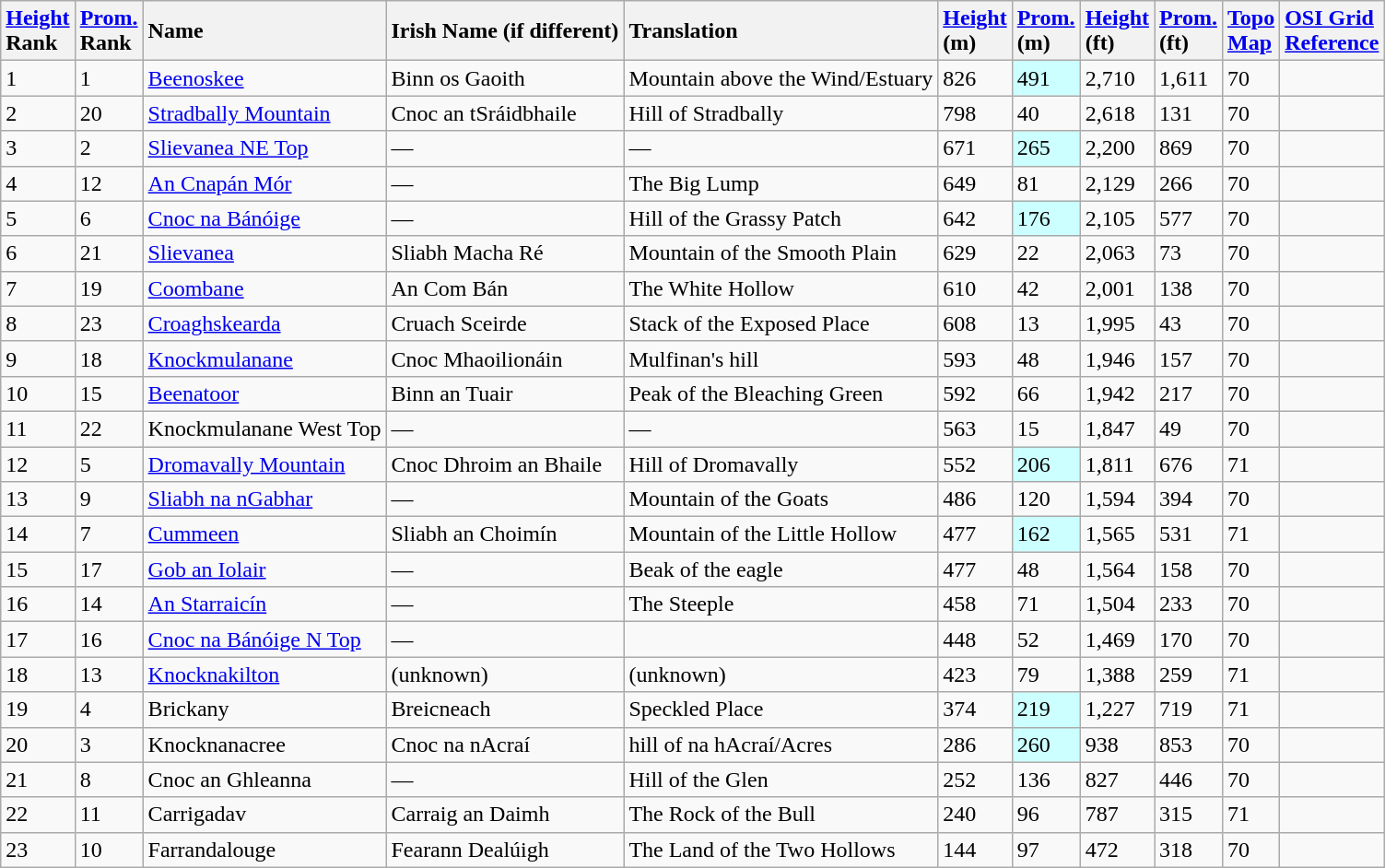<table class="wikitable sortable" style="text-align:left">
<tr>
<th style="text-align:left"><a href='#'>Height</a><br>Rank</th>
<th style="text-align:left"><a href='#'>Prom.</a><br>Rank</th>
<th style="text-align:left">Name</th>
<th style="text-align:left">Irish Name (if different)</th>
<th style="text-align:left">Translation</th>
<th style="text-align:left"><a href='#'>Height</a><br>(m)</th>
<th style="text-align:left"><a href='#'>Prom.</a><br>(m)</th>
<th style="text-align:left"><a href='#'>Height</a><br>(ft)</th>
<th style="text-align:left"><a href='#'>Prom.</a><br>(ft)</th>
<th style="text-align:left"><a href='#'>Topo<br>Map</a></th>
<th style="text-align:left"><a href='#'>OSI Grid<br>Reference</a></th>
</tr>
<tr>
<td>1</td>
<td>1</td>
<td><a href='#'>Beenoskee</a></td>
<td>Binn os Gaoith</td>
<td>Mountain above the Wind/Estuary</td>
<td>826</td>
<td style="background:#cff;text-align:left">491</td>
<td>2,710</td>
<td>1,611</td>
<td>70</td>
<td></td>
</tr>
<tr>
<td>2</td>
<td>20</td>
<td><a href='#'>Stradbally Mountain</a></td>
<td>Cnoc an tSráidbhaile</td>
<td>Hill of Stradbally</td>
<td>798</td>
<td>40</td>
<td>2,618</td>
<td>131</td>
<td>70</td>
<td></td>
</tr>
<tr>
<td>3</td>
<td>2</td>
<td><a href='#'>Slievanea NE Top</a></td>
<td>—</td>
<td>—</td>
<td>671</td>
<td style="background:#cff;text-align:left">265</td>
<td>2,200</td>
<td>869</td>
<td>70</td>
<td></td>
</tr>
<tr>
<td>4</td>
<td>12</td>
<td><a href='#'>An Cnapán Mór</a></td>
<td>—</td>
<td>The Big Lump</td>
<td>649</td>
<td>81</td>
<td>2,129</td>
<td>266</td>
<td>70</td>
<td></td>
</tr>
<tr>
<td>5</td>
<td>6</td>
<td><a href='#'>Cnoc na Bánóige</a></td>
<td>—</td>
<td>Hill of the Grassy Patch</td>
<td>642</td>
<td style="background:#cff;text-align:left">176</td>
<td>2,105</td>
<td>577</td>
<td>70</td>
<td></td>
</tr>
<tr>
<td>6</td>
<td>21</td>
<td><a href='#'>Slievanea</a></td>
<td>Sliabh Macha Ré</td>
<td>Mountain of the Smooth Plain</td>
<td>629</td>
<td>22</td>
<td>2,063</td>
<td>73</td>
<td>70</td>
<td></td>
</tr>
<tr>
<td>7</td>
<td>19</td>
<td><a href='#'>Coombane</a></td>
<td>An Com Bán</td>
<td>The White Hollow</td>
<td>610</td>
<td>42</td>
<td>2,001</td>
<td>138</td>
<td>70</td>
<td></td>
</tr>
<tr>
<td>8</td>
<td>23</td>
<td><a href='#'>Croaghskearda</a></td>
<td>Cruach Sceirde</td>
<td>Stack of the Exposed Place</td>
<td>608</td>
<td>13</td>
<td>1,995</td>
<td>43</td>
<td>70</td>
<td></td>
</tr>
<tr>
<td>9</td>
<td>18</td>
<td><a href='#'>Knockmulanane</a></td>
<td>Cnoc Mhaoilionáin</td>
<td>Mulfinan's hill</td>
<td>593</td>
<td>48</td>
<td>1,946</td>
<td>157</td>
<td>70</td>
<td></td>
</tr>
<tr>
<td>10</td>
<td>15</td>
<td><a href='#'>Beenatoor</a></td>
<td>Binn an Tuair</td>
<td>Peak of the Bleaching Green</td>
<td>592</td>
<td>66</td>
<td>1,942</td>
<td>217</td>
<td>70</td>
<td></td>
</tr>
<tr>
<td>11</td>
<td>22</td>
<td>Knockmulanane West Top</td>
<td>—</td>
<td>—</td>
<td>563</td>
<td>15</td>
<td>1,847</td>
<td>49</td>
<td>70</td>
<td></td>
</tr>
<tr>
<td>12</td>
<td>5</td>
<td><a href='#'>Dromavally Mountain</a></td>
<td>Cnoc Dhroim an Bhaile</td>
<td>Hill of Dromavally</td>
<td>552</td>
<td style="background:#cff;text-align:left">206</td>
<td>1,811</td>
<td>676</td>
<td>71</td>
<td></td>
</tr>
<tr>
<td>13</td>
<td>9</td>
<td><a href='#'>Sliabh na nGabhar</a></td>
<td>—</td>
<td>Mountain of the Goats</td>
<td>486</td>
<td>120</td>
<td>1,594</td>
<td>394</td>
<td>70</td>
<td></td>
</tr>
<tr>
<td>14</td>
<td>7</td>
<td><a href='#'>Cummeen</a></td>
<td>Sliabh an Choimín</td>
<td>Mountain of the Little Hollow</td>
<td>477</td>
<td style="background:#cff;text-align:left">162</td>
<td>1,565</td>
<td>531</td>
<td>71</td>
<td></td>
</tr>
<tr>
<td>15</td>
<td>17</td>
<td><a href='#'>Gob an Iolair</a></td>
<td>—</td>
<td>Beak of the eagle</td>
<td>477</td>
<td>48</td>
<td>1,564</td>
<td>158</td>
<td>70</td>
<td></td>
</tr>
<tr>
<td>16</td>
<td>14</td>
<td><a href='#'>An Starraicín</a></td>
<td>—</td>
<td>The Steeple</td>
<td>458</td>
<td>71</td>
<td>1,504</td>
<td>233</td>
<td>70</td>
<td></td>
</tr>
<tr>
<td>17</td>
<td>16</td>
<td><a href='#'>Cnoc na Bánóige N Top</a></td>
<td>—</td>
<td></td>
<td>448</td>
<td>52</td>
<td>1,469</td>
<td>170</td>
<td>70</td>
<td></td>
</tr>
<tr>
<td>18</td>
<td>13</td>
<td><a href='#'>Knocknakilton</a></td>
<td>(unknown)</td>
<td>(unknown)</td>
<td>423</td>
<td>79</td>
<td>1,388</td>
<td>259</td>
<td>71</td>
<td></td>
</tr>
<tr>
<td>19</td>
<td>4</td>
<td>Brickany</td>
<td>Breicneach</td>
<td>Speckled Place</td>
<td>374</td>
<td style="background:#cff;text-align:left">219</td>
<td>1,227</td>
<td>719</td>
<td>71</td>
<td></td>
</tr>
<tr>
<td>20</td>
<td>3</td>
<td>Knocknanacree</td>
<td>Cnoc na nAcraí</td>
<td>hill of na hAcraí/Acres</td>
<td>286</td>
<td style="background:#cff;text-align:left">260</td>
<td>938</td>
<td>853</td>
<td>70</td>
<td></td>
</tr>
<tr>
<td>21</td>
<td>8</td>
<td>Cnoc an Ghleanna</td>
<td>—</td>
<td>Hill of the Glen</td>
<td>252</td>
<td>136</td>
<td>827</td>
<td>446</td>
<td>70</td>
<td></td>
</tr>
<tr>
<td>22</td>
<td>11</td>
<td>Carrigadav</td>
<td>Carraig an Daimh</td>
<td>The Rock of the Bull</td>
<td>240</td>
<td>96</td>
<td>787</td>
<td>315</td>
<td>71</td>
<td></td>
</tr>
<tr>
<td>23</td>
<td>10</td>
<td>Farrandalouge</td>
<td>Fearann Dealúigh</td>
<td>The Land of the Two Hollows</td>
<td>144</td>
<td>97</td>
<td>472</td>
<td>318</td>
<td>70</td>
<td></td>
</tr>
</table>
